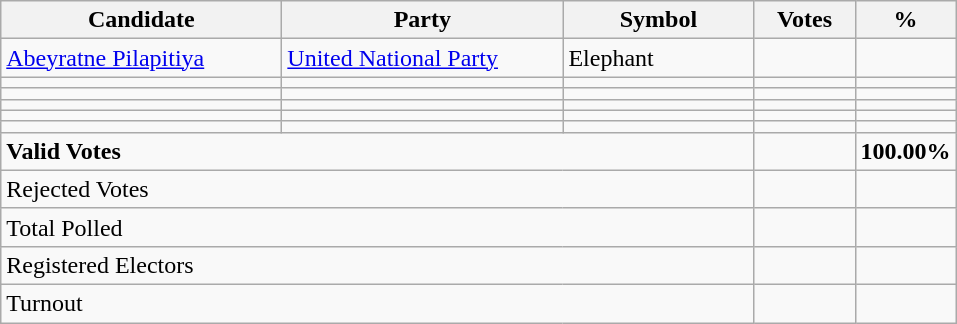<table class="wikitable" border="1" style="text-align:right;">
<tr>
<th align=left width="180">Candidate</th>
<th align=left width="180">Party</th>
<th align=left width="120">Symbol</th>
<th align=left width="60">Votes</th>
<th align=left width="60">%</th>
</tr>
<tr>
<td align=left><a href='#'>Abeyratne Pilapitiya</a></td>
<td align=left><a href='#'>United National Party</a></td>
<td align=left>Elephant</td>
<td></td>
<td></td>
</tr>
<tr>
<td align=left></td>
<td align=left></td>
<td></td>
<td></td>
<td></td>
</tr>
<tr>
<td align=left></td>
<td align=left></td>
<td></td>
<td></td>
<td></td>
</tr>
<tr>
<td align=left></td>
<td align=left></td>
<td></td>
<td></td>
<td></td>
</tr>
<tr>
<td align=left></td>
<td align=left></td>
<td></td>
<td></td>
<td></td>
</tr>
<tr>
<td align=left></td>
<td align=left></td>
<td></td>
<td></td>
<td></td>
</tr>
<tr>
<td align=left colspan=3><strong>Valid Votes</strong></td>
<td><strong> </strong></td>
<td><strong>100.00%</strong></td>
</tr>
<tr>
<td align=left colspan=3>Rejected Votes</td>
<td></td>
<td></td>
</tr>
<tr>
<td align=left colspan=3>Total Polled</td>
<td></td>
<td></td>
</tr>
<tr>
<td align=left colspan=3>Registered Electors</td>
<td></td>
<td></td>
</tr>
<tr>
<td align=left colspan=3>Turnout</td>
<td></td>
</tr>
</table>
